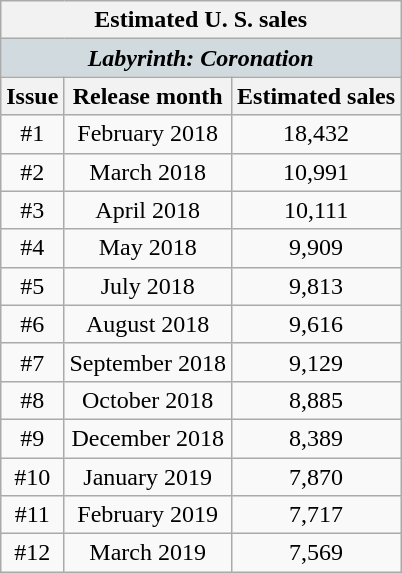<table class="wikitable" style="text-align: center;" cellpadding="0" cellspacing="0">
<tr>
<th colspan="3">Estimated U. S. sales</th>
</tr>
<tr>
<th colspan="3" style="background:#d1dbdf;"><em>Labyrinth: Coronation</em></th>
</tr>
<tr>
<th>Issue</th>
<th>Release month</th>
<th>Estimated sales</th>
</tr>
<tr>
<td>#1</td>
<td>February 2018</td>
<td>18,432</td>
</tr>
<tr>
<td>#2</td>
<td>March 2018</td>
<td>10,991</td>
</tr>
<tr>
<td>#3</td>
<td>April 2018</td>
<td>10,111</td>
</tr>
<tr>
<td>#4</td>
<td>May 2018</td>
<td>9,909</td>
</tr>
<tr>
<td>#5</td>
<td>July 2018</td>
<td>9,813</td>
</tr>
<tr>
<td>#6</td>
<td>August 2018</td>
<td>9,616</td>
</tr>
<tr>
<td>#7</td>
<td>September 2018</td>
<td>9,129</td>
</tr>
<tr>
<td>#8</td>
<td>October 2018</td>
<td>8,885</td>
</tr>
<tr>
<td>#9</td>
<td>December 2018</td>
<td>8,389</td>
</tr>
<tr>
<td>#10</td>
<td>January 2019</td>
<td>7,870</td>
</tr>
<tr>
<td>#11</td>
<td>February 2019</td>
<td>7,717</td>
</tr>
<tr>
<td>#12</td>
<td>March 2019</td>
<td>7,569</td>
</tr>
</table>
